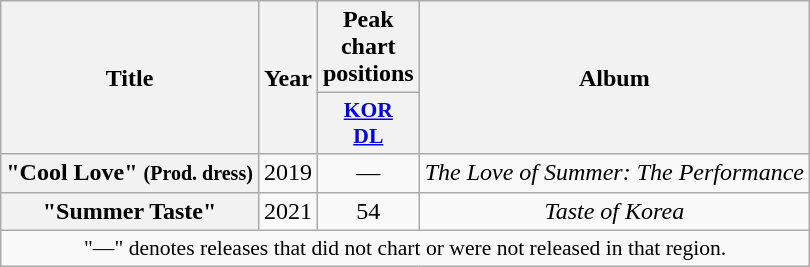<table class="wikitable plainrowheaders" style="text-align:center;">
<tr>
<th scope="col" rowspan="2">Title</th>
<th scope="col" rowspan="2">Year</th>
<th scope="col" colspan="1">Peak chart positions</th>
<th scope="col" rowspan="2">Album</th>
</tr>
<tr>
<th scope="col" style="width:3em;font-size:90%;"><a href='#'>KOR<br>DL</a><br></th>
</tr>
<tr>
<th scope="row">"Cool Love" <small>(Prod. dress)</small> <br></th>
<td>2019</td>
<td>—</td>
<td><em>The Love of Summer: The Performance</em></td>
</tr>
<tr>
<th scope="row">"Summer Taste" <br></th>
<td>2021</td>
<td>54</td>
<td><em>Taste of Korea</em></td>
</tr>
<tr>
<td colspan="5" style="font-size:90%">"—" denotes releases that did not chart or were not released in that region.</td>
</tr>
</table>
